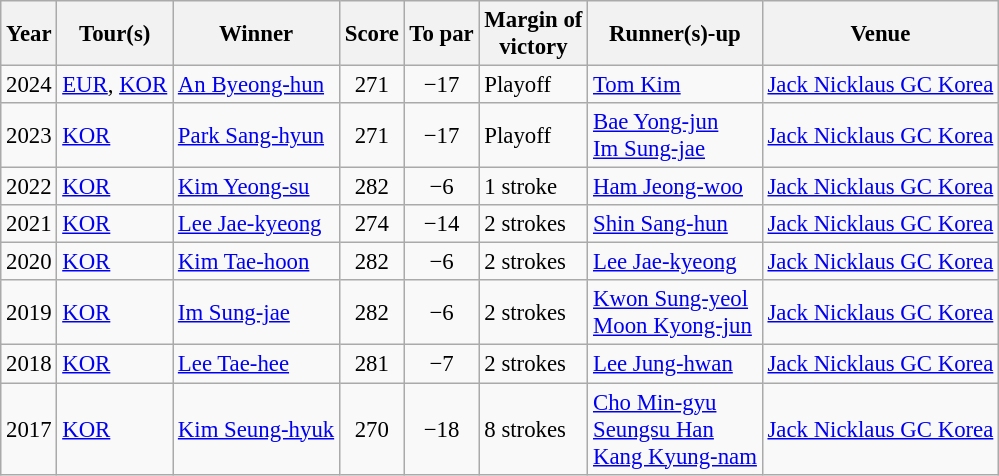<table class=wikitable style="font-size:95%">
<tr>
<th>Year</th>
<th>Tour(s)</th>
<th>Winner</th>
<th>Score</th>
<th>To par</th>
<th>Margin of<br>victory</th>
<th>Runner(s)-up</th>
<th>Venue</th>
</tr>
<tr>
<td>2024</td>
<td><a href='#'>EUR</a>, <a href='#'>KOR</a></td>
<td> <a href='#'>An Byeong-hun</a></td>
<td align=center>271</td>
<td align=center>−17</td>
<td>Playoff</td>
<td> <a href='#'>Tom Kim</a></td>
<td><a href='#'>Jack Nicklaus GC Korea</a></td>
</tr>
<tr>
<td>2023</td>
<td><a href='#'>KOR</a></td>
<td> <a href='#'>Park Sang-hyun</a></td>
<td align=center>271</td>
<td align=center>−17</td>
<td>Playoff</td>
<td> <a href='#'>Bae Yong-jun</a><br> <a href='#'>Im Sung-jae</a></td>
<td><a href='#'>Jack Nicklaus GC Korea</a></td>
</tr>
<tr>
<td>2022</td>
<td><a href='#'>KOR</a></td>
<td> <a href='#'>Kim Yeong-su</a></td>
<td align=center>282</td>
<td align=center>−6</td>
<td>1 stroke</td>
<td> <a href='#'>Ham Jeong-woo</a></td>
<td><a href='#'>Jack Nicklaus GC Korea</a></td>
</tr>
<tr>
<td>2021</td>
<td><a href='#'>KOR</a></td>
<td> <a href='#'>Lee Jae-kyeong</a></td>
<td align=center>274</td>
<td align=center>−14</td>
<td>2 strokes</td>
<td> <a href='#'>Shin Sang-hun</a></td>
<td><a href='#'>Jack Nicklaus GC Korea</a></td>
</tr>
<tr>
<td>2020</td>
<td><a href='#'>KOR</a></td>
<td> <a href='#'>Kim Tae-hoon</a></td>
<td align=center>282</td>
<td align=center>−6</td>
<td>2 strokes</td>
<td> <a href='#'>Lee Jae-kyeong</a></td>
<td><a href='#'>Jack Nicklaus GC Korea</a></td>
</tr>
<tr>
<td>2019</td>
<td><a href='#'>KOR</a></td>
<td> <a href='#'>Im Sung-jae</a></td>
<td align=center>282</td>
<td align=center>−6</td>
<td>2 strokes</td>
<td> <a href='#'>Kwon Sung-yeol</a><br> <a href='#'>Moon Kyong-jun</a></td>
<td><a href='#'>Jack Nicklaus GC Korea</a></td>
</tr>
<tr>
<td>2018</td>
<td><a href='#'>KOR</a></td>
<td> <a href='#'>Lee Tae-hee</a></td>
<td align=center>281</td>
<td align=center>−7</td>
<td>2 strokes</td>
<td> <a href='#'>Lee Jung-hwan</a></td>
<td><a href='#'>Jack Nicklaus GC Korea</a></td>
</tr>
<tr>
<td>2017</td>
<td><a href='#'>KOR</a></td>
<td> <a href='#'>Kim Seung-hyuk</a></td>
<td align=center>270</td>
<td align=center>−18</td>
<td>8 strokes</td>
<td> <a href='#'>Cho Min-gyu</a><br> <a href='#'>Seungsu Han</a><br> <a href='#'>Kang Kyung-nam</a></td>
<td><a href='#'>Jack Nicklaus GC Korea</a></td>
</tr>
</table>
